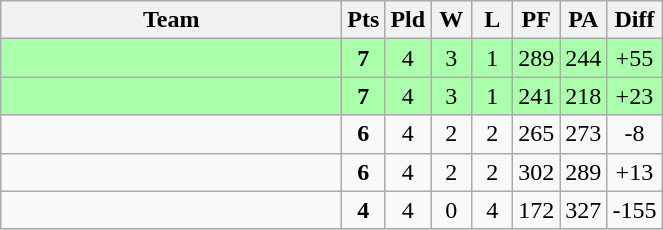<table class=wikitable style="text-align:center">
<tr>
<th width=220>Team</th>
<th width=20>Pts</th>
<th width=20>Pld</th>
<th width=20>W</th>
<th width=20>L</th>
<th width=20>PF</th>
<th width=20>PA</th>
<th width=25>Diff</th>
</tr>
<tr bgcolor=#aaffaa>
<td align=left></td>
<td><strong>7</strong></td>
<td>4</td>
<td>3</td>
<td>1</td>
<td>289</td>
<td>244</td>
<td>+55</td>
</tr>
<tr bgcolor=#aaffaa>
<td align=left></td>
<td><strong>7</strong></td>
<td>4</td>
<td>3</td>
<td>1</td>
<td>241</td>
<td>218</td>
<td>+23</td>
</tr>
<tr bgcolor=>
<td align=left></td>
<td><strong>6</strong></td>
<td>4</td>
<td>2</td>
<td>2</td>
<td>265</td>
<td>273</td>
<td>-8</td>
</tr>
<tr bgcolor=>
<td align=left></td>
<td><strong>6</strong></td>
<td>4</td>
<td>2</td>
<td>2</td>
<td>302</td>
<td>289</td>
<td>+13</td>
</tr>
<tr bgcolor=>
<td align=left><br></td>
<td><strong>4</strong></td>
<td>4</td>
<td>0</td>
<td>4</td>
<td>172</td>
<td>327</td>
<td>-155</td>
</tr>
</table>
